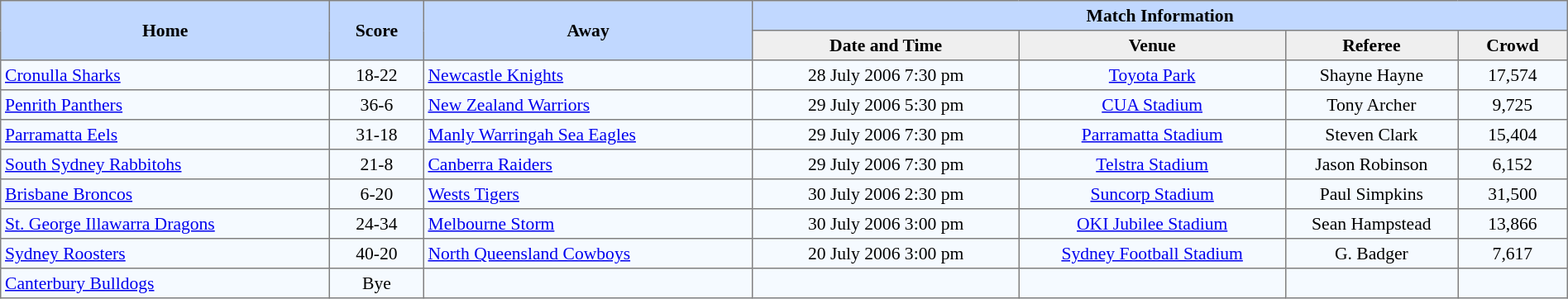<table border=1 style="border-collapse:collapse; font-size:90%;" cellpadding=3 cellspacing=0 width=100%>
<tr bgcolor=#C1D8FF>
<th rowspan=2 width=21%>Home</th>
<th rowspan=2 width=6%>Score</th>
<th rowspan=2 width=21%>Away</th>
<th colspan=6>Match Information</th>
</tr>
<tr bgcolor=#EFEFEF>
<th width=17%>Date and Time</th>
<th width=17%>Venue</th>
<th width=11%>Referee</th>
<th width=7%>Crowd</th>
</tr>
<tr align=center bgcolor=#F5FAFF>
<td align=left> <a href='#'>Cronulla Sharks</a></td>
<td>18-22</td>
<td align=left> <a href='#'>Newcastle Knights</a></td>
<td>28 July 2006 7:30 pm</td>
<td><a href='#'>Toyota Park</a></td>
<td>Shayne Hayne</td>
<td>17,574</td>
</tr>
<tr align=center bgcolor=#F5FAFF>
<td align=left> <a href='#'>Penrith Panthers</a></td>
<td>36-6</td>
<td align=left> <a href='#'>New Zealand Warriors</a></td>
<td>29 July 2006 5:30 pm</td>
<td><a href='#'>CUA Stadium</a></td>
<td>Tony Archer</td>
<td>9,725</td>
</tr>
<tr align=center bgcolor=#F5FAFF>
<td align=left> <a href='#'>Parramatta Eels</a></td>
<td>31-18</td>
<td align=left> <a href='#'>Manly Warringah Sea Eagles</a></td>
<td>29 July 2006 7:30 pm</td>
<td><a href='#'>Parramatta Stadium</a></td>
<td>Steven Clark</td>
<td>15,404</td>
</tr>
<tr align=center bgcolor=#F5FAFF>
<td align=left> <a href='#'>South Sydney Rabbitohs</a></td>
<td>21-8</td>
<td align=left> <a href='#'>Canberra Raiders</a></td>
<td>29 July 2006 7:30 pm</td>
<td><a href='#'>Telstra Stadium</a></td>
<td>Jason Robinson</td>
<td>6,152</td>
</tr>
<tr align=center bgcolor=#F5FAFF>
<td align=left> <a href='#'>Brisbane Broncos</a></td>
<td>6-20</td>
<td align=left> <a href='#'>Wests Tigers</a></td>
<td>30 July 2006 2:30 pm</td>
<td><a href='#'>Suncorp Stadium</a></td>
<td>Paul Simpkins</td>
<td>31,500</td>
</tr>
<tr align=center bgcolor=#F5FAFF>
<td align=left> <a href='#'>St. George Illawarra Dragons</a></td>
<td>24-34</td>
<td align=left> <a href='#'>Melbourne Storm</a></td>
<td>30 July 2006 3:00 pm</td>
<td><a href='#'>OKI Jubilee Stadium</a></td>
<td>Sean Hampstead</td>
<td>13,866</td>
</tr>
<tr align=center bgcolor=#F5FAFF>
<td align=left> <a href='#'>Sydney Roosters</a></td>
<td>40-20</td>
<td align=left> <a href='#'>North Queensland Cowboys</a></td>
<td>20 July 2006 3:00 pm</td>
<td><a href='#'>Sydney Football Stadium</a></td>
<td>G. Badger</td>
<td>7,617</td>
</tr>
<tr align=center bgcolor=#F5FAFF>
<td align=left> <a href='#'>Canterbury Bulldogs</a></td>
<td>Bye</td>
<td></td>
<td></td>
<td></td>
<td></td>
<td></td>
</tr>
</table>
